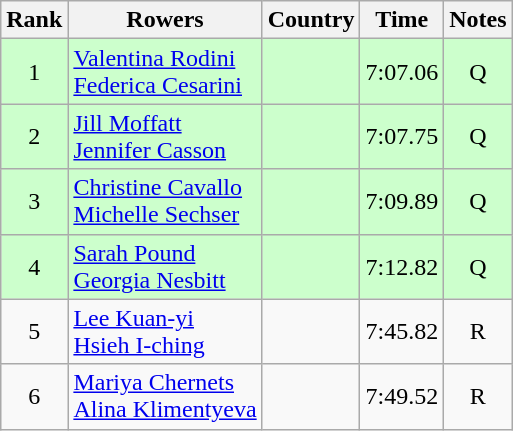<table class="wikitable" style="text-align:center">
<tr>
<th>Rank</th>
<th>Rowers</th>
<th>Country</th>
<th>Time</th>
<th>Notes</th>
</tr>
<tr bgcolor=ccffcc>
<td>1</td>
<td align="left"><a href='#'>Valentina Rodini</a><br><a href='#'>Federica Cesarini</a></td>
<td align="left"></td>
<td>7:07.06</td>
<td>Q</td>
</tr>
<tr bgcolor=ccffcc>
<td>2</td>
<td align="left"><a href='#'>Jill Moffatt</a><br><a href='#'>Jennifer Casson</a></td>
<td align="left"></td>
<td>7:07.75</td>
<td>Q</td>
</tr>
<tr bgcolor=ccffcc>
<td>3</td>
<td align="left"><a href='#'>Christine Cavallo</a><br><a href='#'>Michelle Sechser</a></td>
<td align="left"></td>
<td>7:09.89</td>
<td>Q</td>
</tr>
<tr bgcolor=ccffcc>
<td>4</td>
<td align="left"><a href='#'>Sarah Pound</a><br><a href='#'>Georgia Nesbitt</a></td>
<td align="left"></td>
<td>7:12.82</td>
<td>Q</td>
</tr>
<tr>
<td>5</td>
<td align="left"><a href='#'>Lee Kuan-yi</a><br><a href='#'>Hsieh I-ching</a></td>
<td align="left"></td>
<td>7:45.82</td>
<td>R</td>
</tr>
<tr>
<td>6</td>
<td align="left"><a href='#'>Mariya Chernets</a><br><a href='#'>Alina Klimentyeva</a></td>
<td align="left"></td>
<td>7:49.52</td>
<td>R</td>
</tr>
</table>
